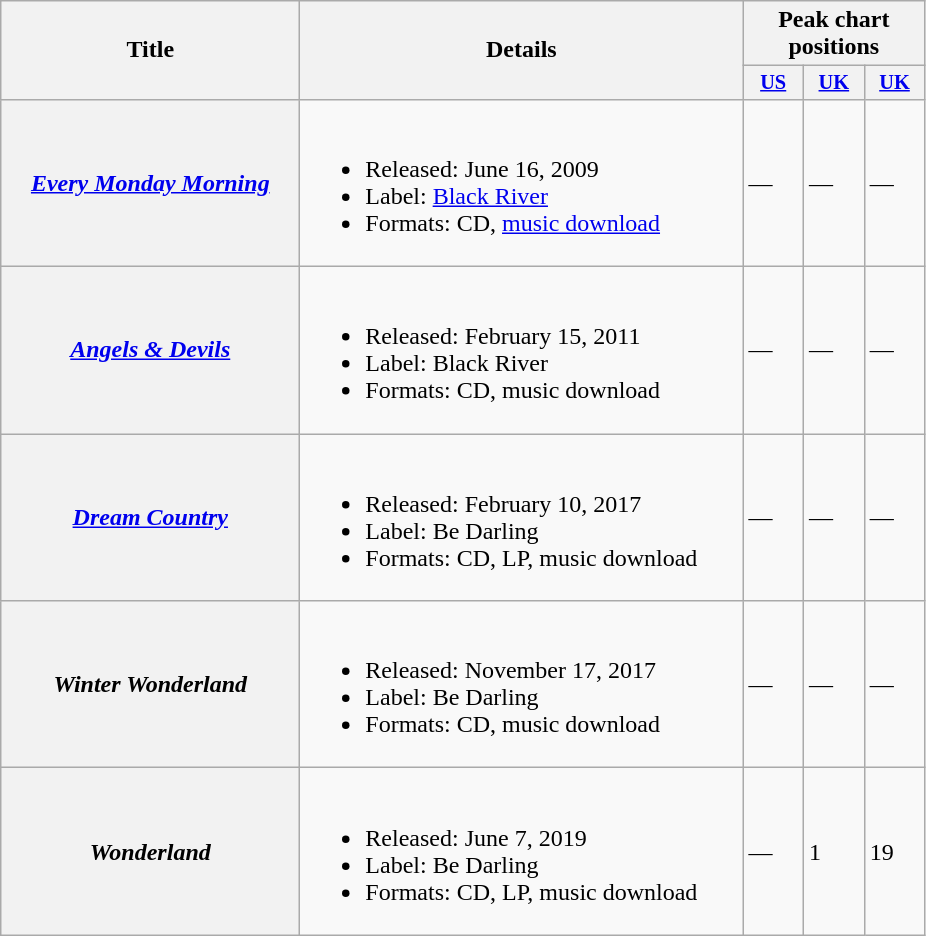<table class="wikitable plainrowheaders" style="text-align:left;">
<tr>
<th scope="col" rowspan="2" style="width:12em;">Title</th>
<th scope="col" rowspan="2" style="width:18em;">Details</th>
<th scope="col" colspan="7">Peak chart positions</th>
</tr>
<tr>
<th scope="col" style="width:2.5em;font-size:85%;"><a href='#'>US </a></th>
<th scope="col" style="width:2.5em;font-size:85%;"><a href='#'>UK </a><br></th>
<th scope="col" style="width:2.5em;font-size:85%;"><a href='#'>UK </a><br></th>
</tr>
<tr>
<th scope="row"><em><a href='#'>Every Monday Morning</a></em></th>
<td><br><ul><li>Released: June 16, 2009</li><li>Label: <a href='#'>Black River</a></li><li>Formats: CD, <a href='#'>music download</a></li></ul></td>
<td>—</td>
<td>—</td>
<td>—</td>
</tr>
<tr>
<th scope="row"><em><a href='#'>Angels & Devils</a></em></th>
<td><br><ul><li>Released: February 15, 2011</li><li>Label: Black River</li><li>Formats: CD, music download</li></ul></td>
<td>—</td>
<td>—</td>
<td>—</td>
</tr>
<tr>
<th scope="row"><em><a href='#'>Dream Country</a></em></th>
<td><br><ul><li>Released: February 10, 2017</li><li>Label: Be Darling</li><li>Formats: CD, LP, music download</li></ul></td>
<td>—</td>
<td>—</td>
<td>—</td>
</tr>
<tr>
<th scope="row"><em>Winter Wonderland</em></th>
<td><br><ul><li>Released: November 17, 2017</li><li>Label: Be Darling</li><li>Formats: CD, music download</li></ul></td>
<td>—</td>
<td>—</td>
<td>—</td>
</tr>
<tr>
<th scope="row"><em>Wonderland</em></th>
<td><br><ul><li>Released: June 7, 2019</li><li>Label: Be Darling</li><li>Formats: CD, LP, music download</li></ul></td>
<td>—</td>
<td>1</td>
<td>19</td>
</tr>
</table>
